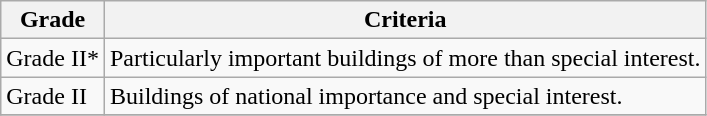<table class="wikitable" border="1">
<tr>
<th>Grade</th>
<th>Criteria</th>
</tr>
<tr>
<td>Grade II*</td>
<td>Particularly important buildings of more than special interest.</td>
</tr>
<tr>
<td>Grade II</td>
<td>Buildings of national importance and special interest.</td>
</tr>
<tr>
</tr>
</table>
